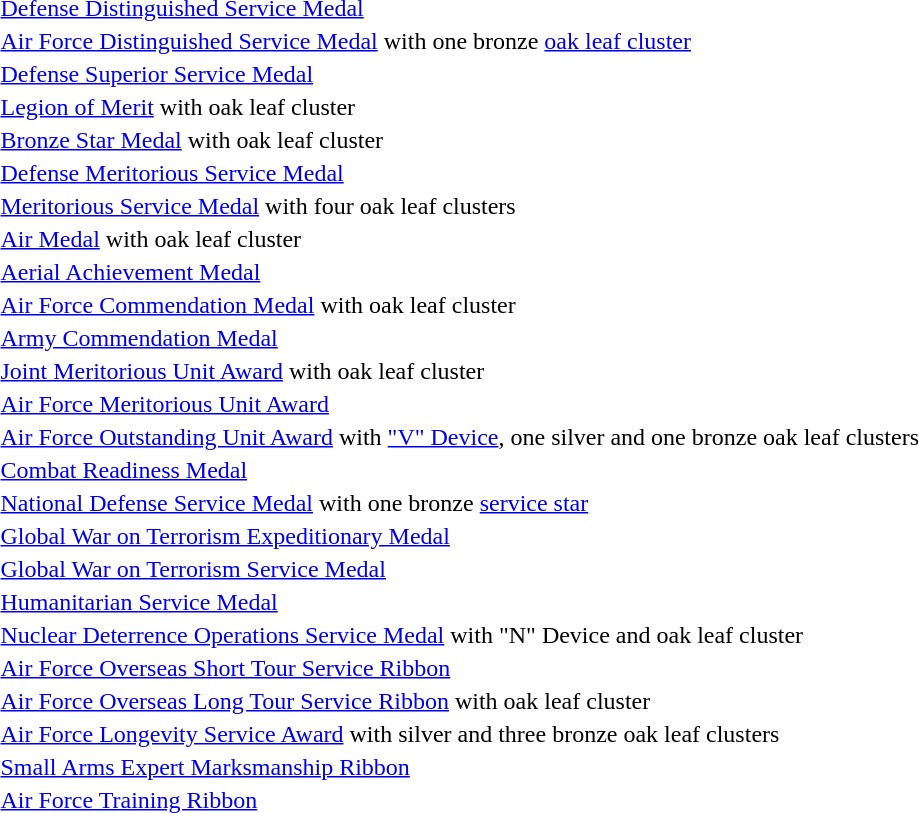<table>
<tr>
<td></td>
<td><a href='#'>Defense Distinguished Service Medal</a></td>
</tr>
<tr>
<td></td>
<td><a href='#'>Air Force Distinguished Service Medal</a> with one bronze <a href='#'>oak leaf cluster</a></td>
</tr>
<tr>
<td></td>
<td><a href='#'>Defense Superior Service Medal</a></td>
</tr>
<tr>
<td></td>
<td><a href='#'>Legion of Merit</a> with oak leaf cluster</td>
</tr>
<tr>
<td></td>
<td><a href='#'>Bronze Star Medal</a> with oak leaf cluster</td>
</tr>
<tr>
<td></td>
<td><a href='#'>Defense Meritorious Service Medal</a></td>
</tr>
<tr>
<td></td>
<td><a href='#'>Meritorious Service Medal</a> with four oak leaf clusters</td>
</tr>
<tr>
<td></td>
<td><a href='#'>Air Medal</a> with oak leaf cluster</td>
</tr>
<tr>
<td></td>
<td><a href='#'>Aerial Achievement Medal</a></td>
</tr>
<tr>
<td></td>
<td><a href='#'>Air Force Commendation Medal</a> with oak leaf cluster</td>
</tr>
<tr>
<td></td>
<td><a href='#'>Army Commendation Medal</a></td>
</tr>
<tr>
<td></td>
<td><a href='#'>Joint Meritorious Unit Award</a> with oak leaf cluster</td>
</tr>
<tr>
<td></td>
<td><a href='#'>Air Force Meritorious Unit Award</a></td>
</tr>
<tr>
<td><span></span><span></span><span></span></td>
<td><a href='#'>Air Force Outstanding Unit Award</a> with <a href='#'>"V" Device</a>, one silver and one bronze oak leaf clusters</td>
</tr>
<tr>
<td></td>
<td><a href='#'>Combat Readiness Medal</a></td>
</tr>
<tr>
<td></td>
<td><a href='#'>National Defense Service Medal</a> with one bronze <a href='#'>service star</a></td>
</tr>
<tr>
<td></td>
<td><a href='#'>Global War on Terrorism Expeditionary Medal</a></td>
</tr>
<tr>
<td></td>
<td><a href='#'>Global War on Terrorism Service Medal</a></td>
</tr>
<tr>
<td></td>
<td><a href='#'>Humanitarian Service Medal</a></td>
</tr>
<tr>
<td><span></span><span></span></td>
<td><a href='#'>Nuclear Deterrence Operations Service Medal</a> with "N" Device and oak leaf cluster</td>
</tr>
<tr>
<td></td>
<td><a href='#'>Air Force Overseas Short Tour Service Ribbon</a></td>
</tr>
<tr>
<td></td>
<td><a href='#'>Air Force Overseas Long Tour Service Ribbon</a> with oak leaf cluster</td>
</tr>
<tr>
<td></td>
<td><a href='#'>Air Force Longevity Service Award</a> with silver and three bronze oak leaf clusters</td>
</tr>
<tr>
<td></td>
<td><a href='#'>Small Arms Expert Marksmanship Ribbon</a></td>
</tr>
<tr>
<td></td>
<td><a href='#'>Air Force Training Ribbon</a></td>
</tr>
</table>
